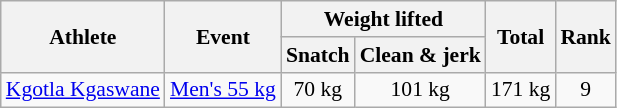<table class=wikitable style="text-align:center; font-size:90%">
<tr>
<th rowspan="2">Athlete</th>
<th rowspan="2">Event</th>
<th colspan="2">Weight lifted</th>
<th rowspan="2">Total</th>
<th rowspan="2">Rank</th>
</tr>
<tr>
<th>Snatch</th>
<th>Clean & jerk</th>
</tr>
<tr>
<td align=left><a href='#'>Kgotla Kgaswane</a></td>
<td align=left><a href='#'>Men's 55 kg</a></td>
<td>70 kg</td>
<td>101 kg</td>
<td>171 kg</td>
<td>9</td>
</tr>
</table>
